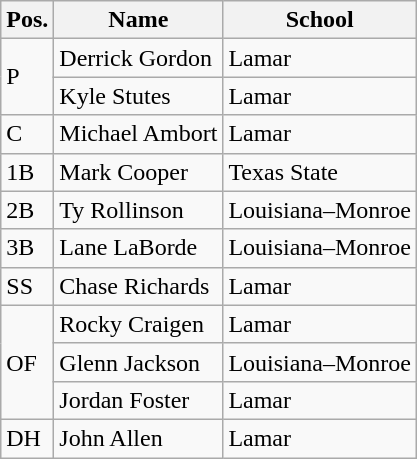<table class=wikitable>
<tr>
<th>Pos.</th>
<th>Name</th>
<th>School</th>
</tr>
<tr>
<td rowspan=2>P</td>
<td>Derrick Gordon</td>
<td>Lamar</td>
</tr>
<tr>
<td>Kyle Stutes</td>
<td>Lamar</td>
</tr>
<tr>
<td>C</td>
<td>Michael Ambort</td>
<td>Lamar</td>
</tr>
<tr>
<td>1B</td>
<td>Mark Cooper</td>
<td>Texas State</td>
</tr>
<tr>
<td>2B</td>
<td>Ty Rollinson</td>
<td>Louisiana–Monroe</td>
</tr>
<tr>
<td>3B</td>
<td>Lane LaBorde</td>
<td>Louisiana–Monroe</td>
</tr>
<tr>
<td>SS</td>
<td>Chase Richards</td>
<td>Lamar</td>
</tr>
<tr>
<td rowspan=3>OF</td>
<td>Rocky Craigen</td>
<td>Lamar</td>
</tr>
<tr>
<td>Glenn Jackson</td>
<td>Louisiana–Monroe</td>
</tr>
<tr>
<td>Jordan Foster</td>
<td>Lamar</td>
</tr>
<tr>
<td>DH</td>
<td>John Allen</td>
<td>Lamar</td>
</tr>
</table>
